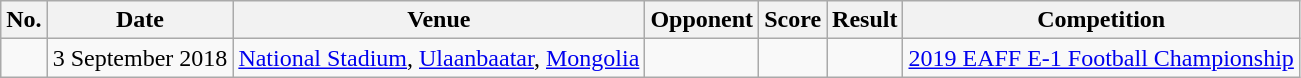<table class="wikitable">
<tr>
<th>No.</th>
<th>Date</th>
<th>Venue</th>
<th>Opponent</th>
<th>Score</th>
<th>Result</th>
<th>Competition</th>
</tr>
<tr>
<td></td>
<td>3 September 2018</td>
<td><a href='#'>National Stadium</a>, <a href='#'>Ulaanbaatar</a>, <a href='#'>Mongolia</a></td>
<td></td>
<td></td>
<td></td>
<td><a href='#'>2019 EAFF E-1 Football Championship</a></td>
</tr>
</table>
